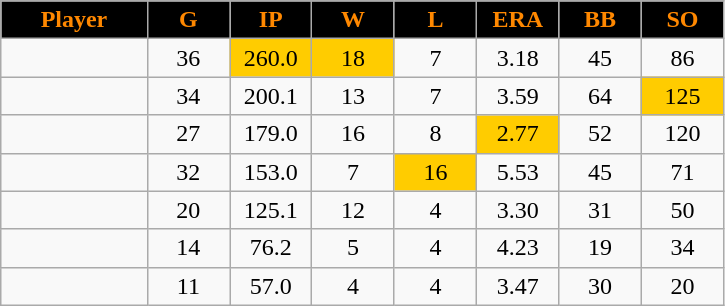<table class="wikitable sortable">
<tr>
<th style="background:black;color:#FF8800;" width="16%">Player</th>
<th style="background:black;color:#FF8800;" width="9%">G</th>
<th style="background:black;color:#FF8800;" width="9%">IP</th>
<th style="background:black;color:#FF8800;" width="9%">W</th>
<th style="background:black;color:#FF8800;" width="9%">L</th>
<th style="background:black;color:#FF8800;" width="9%">ERA</th>
<th style="background:black;color:#FF8800;" width="9%">BB</th>
<th style="background:black;color:#FF8800;" width="9%">SO</th>
</tr>
<tr align="center">
<td></td>
<td>36</td>
<td bgcolor="#FFCC00">260.0</td>
<td bgcolor="#FFCC00">18</td>
<td>7</td>
<td>3.18</td>
<td>45</td>
<td>86</td>
</tr>
<tr align="center">
<td></td>
<td>34</td>
<td>200.1</td>
<td>13</td>
<td>7</td>
<td>3.59</td>
<td>64</td>
<td bgcolor="#FFCC00">125</td>
</tr>
<tr align="center">
<td></td>
<td>27</td>
<td>179.0</td>
<td>16</td>
<td>8</td>
<td bgcolor="#FFCC00">2.77</td>
<td>52</td>
<td>120</td>
</tr>
<tr align=center>
<td></td>
<td>32</td>
<td>153.0</td>
<td>7</td>
<td bgcolor="#FFCC00">16</td>
<td>5.53</td>
<td>45</td>
<td>71</td>
</tr>
<tr align="center">
<td></td>
<td>20</td>
<td>125.1</td>
<td>12</td>
<td>4</td>
<td>3.30</td>
<td>31</td>
<td>50</td>
</tr>
<tr align="center">
<td></td>
<td>14</td>
<td>76.2</td>
<td>5</td>
<td>4</td>
<td>4.23</td>
<td>19</td>
<td>34</td>
</tr>
<tr align="center">
<td></td>
<td>11</td>
<td>57.0</td>
<td>4</td>
<td>4</td>
<td>3.47</td>
<td>30</td>
<td>20</td>
</tr>
</table>
